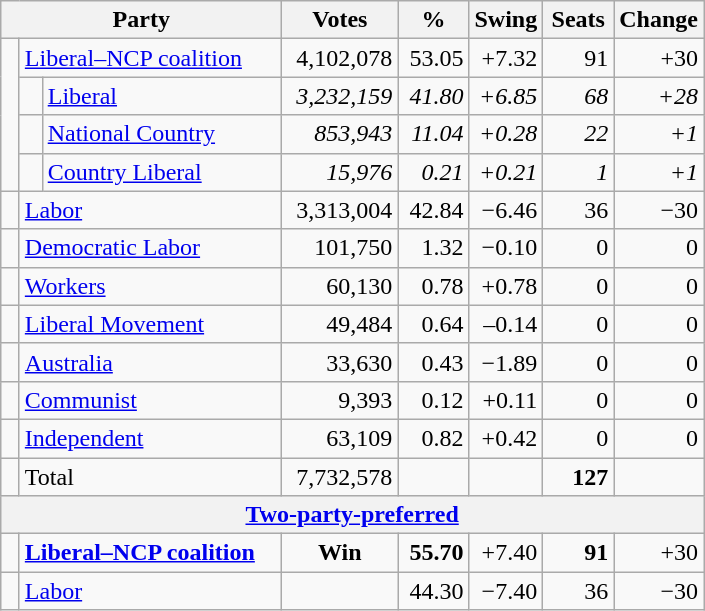<table class="wikitable">
<tr>
<th colspan=3 style="width:180px">Party</th>
<th style="width:70px">Votes</th>
<th style="width:40px">%</th>
<th style="width:40px">Swing</th>
<th style="width:40px">Seats</th>
<th style="width:40px">Change</th>
</tr>
<tr>
<td rowspan=4> </td>
<td colspan=2><a href='#'>Liberal–NCP coalition</a></td>
<td align=right>4,102,078</td>
<td align=right>53.05</td>
<td align=right>+7.32</td>
<td align=right>91</td>
<td align=right>+30</td>
</tr>
<tr>
<td> </td>
<td><a href='#'>Liberal</a></td>
<td align=right><em>3,232,159</em></td>
<td align=right><em>41.80</em></td>
<td align=right><em>+6.85</em></td>
<td align=right><em>68</em></td>
<td align=right><em>+28</em></td>
</tr>
<tr>
<td> </td>
<td><a href='#'>National Country</a></td>
<td align=right><em>853,943</em></td>
<td align=right><em>11.04</em></td>
<td align=right><em>+0.28</em></td>
<td align=right><em>22</em></td>
<td align=right><em>+1</em></td>
</tr>
<tr>
<td> </td>
<td><a href='#'>Country Liberal</a></td>
<td align=right><em>15,976</em></td>
<td align=right><em>0.21</em></td>
<td align=right><em>+0.21</em></td>
<td align=right><em>1</em></td>
<td align=right><em>+1</em></td>
</tr>
<tr>
<td> </td>
<td colspan=2><a href='#'>Labor</a></td>
<td align=right>3,313,004</td>
<td align=right>42.84</td>
<td align=right>−6.46</td>
<td align=right>36</td>
<td align=right>−30</td>
</tr>
<tr>
<td> </td>
<td colspan=2><a href='#'>Democratic Labor</a></td>
<td align=right>101,750</td>
<td align=right>1.32</td>
<td align=right>−0.10</td>
<td align=right>0</td>
<td align=right>0</td>
</tr>
<tr>
<td> </td>
<td colspan=2><a href='#'>Workers</a></td>
<td align=right>60,130</td>
<td align=right>0.78</td>
<td align=right>+0.78</td>
<td align=right>0</td>
<td align=right>0</td>
</tr>
<tr>
<td> </td>
<td colspan=2><a href='#'>Liberal Movement</a></td>
<td align=right>49,484</td>
<td align=right>0.64</td>
<td align=right>–0.14</td>
<td align=right>0</td>
<td align=right>0</td>
</tr>
<tr>
<td> </td>
<td colspan=2><a href='#'>Australia</a></td>
<td align=right>33,630</td>
<td align=right>0.43</td>
<td align=right>−1.89</td>
<td align=right>0</td>
<td align=right>0</td>
</tr>
<tr>
<td> </td>
<td colspan=2><a href='#'>Communist</a></td>
<td align=right>9,393</td>
<td align=right>0.12</td>
<td align=right>+0.11</td>
<td align=right>0</td>
<td align=right>0</td>
</tr>
<tr>
<td> </td>
<td colspan=2><a href='#'>Independent</a></td>
<td align=right>63,109</td>
<td align=right>0.82</td>
<td align=right>+0.42</td>
<td align=right>0</td>
<td align=right>0</td>
</tr>
<tr>
<td> </td>
<td colspan=2>Total</td>
<td align=right>7,732,578</td>
<td align=right> </td>
<td align=right> </td>
<td align=right><strong>127</strong></td>
<td align=right> </td>
</tr>
<tr>
<th colspan=8 align=center><a href='#'>Two-party-preferred</a> </th>
</tr>
<tr>
<td> </td>
<td colspan=2><strong><a href='#'>Liberal–NCP coalition</a></strong></td>
<td align=center><strong>Win</strong></td>
<td align=right><strong>55.70</strong></td>
<td align=right>+7.40</td>
<td align=right><strong>91</strong></td>
<td align=right>+30</td>
</tr>
<tr>
<td> </td>
<td colspan=2><a href='#'>Labor</a></td>
<td align=right> </td>
<td align=right>44.30</td>
<td align=right>−7.40</td>
<td align=right>36</td>
<td align=right>−30</td>
</tr>
</table>
